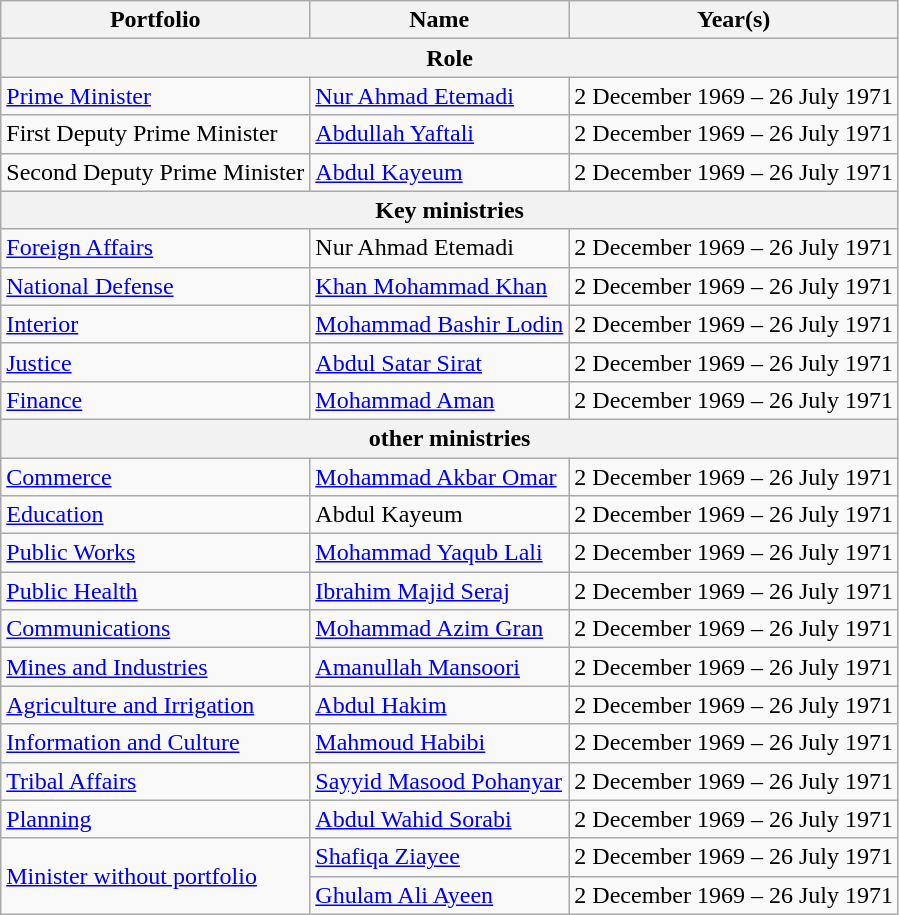<table class="wikitable sortable">
<tr>
<th>Portfolio</th>
<th>Name</th>
<th>Year(s)</th>
</tr>
<tr>
<th colspan="6"><strong>Role</strong></th>
</tr>
<tr>
<td><a href='#'>Prime Minister</a></td>
<td><a href='#'>Nur Ahmad Etemadi</a></td>
<td>2 December 1969 – 26 July 1971</td>
</tr>
<tr>
<td>First Deputy Prime Minister</td>
<td><a href='#'>Abdullah Yaftali</a></td>
<td>2 December 1969 – 26 July 1971</td>
</tr>
<tr>
<td>Second Deputy Prime Minister</td>
<td><a href='#'>Abdul Kayeum</a></td>
<td>2 December 1969 – 26 July 1971</td>
</tr>
<tr>
<th colspan="6"><strong>Key ministries</strong></th>
</tr>
<tr>
<td><a href='#'>Foreign Affairs</a></td>
<td>Nur Ahmad Etemadi</td>
<td>2 December 1969 – 26 July 1971</td>
</tr>
<tr>
<td><a href='#'>National Defense</a></td>
<td><a href='#'>Khan Mohammad Khan</a></td>
<td>2 December 1969 – 26 July 1971</td>
</tr>
<tr>
<td><a href='#'>Interior</a></td>
<td><a href='#'>Mohammad Bashir Lodin</a></td>
<td>2 December 1969 – 26 July 1971</td>
</tr>
<tr>
<td><a href='#'>Justice</a></td>
<td><a href='#'>Abdul Satar Sirat</a></td>
<td>2 December 1969 – 26 July 1971</td>
</tr>
<tr>
<td><a href='#'>Finance</a></td>
<td><a href='#'>Mohammad Aman</a></td>
<td>2 December 1969 – 26 July 1971</td>
</tr>
<tr>
<th colspan="6"><strong>other ministries</strong></th>
</tr>
<tr>
<td><a href='#'>Commerce</a></td>
<td><a href='#'>Mohammad Akbar Omar</a></td>
<td>2 December 1969 – 26 July 1971</td>
</tr>
<tr>
<td><a href='#'>Education</a></td>
<td>Abdul Kayeum</td>
<td>2 December 1969 – 26 July 1971</td>
</tr>
<tr>
<td><a href='#'>Public Works</a></td>
<td><a href='#'>Mohammad Yaqub Lali</a></td>
<td>2 December 1969 – 26 July 1971</td>
</tr>
<tr>
<td><a href='#'>Public Health</a></td>
<td><a href='#'>Ibrahim Majid Seraj</a></td>
<td>2 December 1969 – 26 July 1971</td>
</tr>
<tr>
<td><a href='#'>Communications</a></td>
<td><a href='#'>Mohammad Azim Gran</a></td>
<td>2 December 1969 – 26 July 1971</td>
</tr>
<tr>
<td><a href='#'>Mines and Industries</a></td>
<td><a href='#'>Amanullah Mansoori</a></td>
<td>2 December 1969 – 26 July 1971</td>
</tr>
<tr>
<td><a href='#'>Agriculture and Irrigation</a></td>
<td><a href='#'>Abdul Hakim</a></td>
<td>2 December 1969 – 26 July 1971</td>
</tr>
<tr>
<td><a href='#'>Information and Culture</a></td>
<td><a href='#'>Mahmoud Habibi</a></td>
<td>2 December 1969 – 26 July 1971</td>
</tr>
<tr>
<td><a href='#'>Tribal Affairs</a></td>
<td><a href='#'>Sayyid Masood Pohanyar</a></td>
<td>2 December 1969 – 26 July 1971</td>
</tr>
<tr>
<td><a href='#'>Planning</a></td>
<td><a href='#'>Abdul Wahid Sorabi</a></td>
<td>2 December 1969 – 26 July 1971</td>
</tr>
<tr>
<td rowspan="2"><a href='#'>Minister without portfolio</a></td>
<td><a href='#'>Shafiqa Ziayee</a></td>
<td>2 December 1969 – 26 July 1971</td>
</tr>
<tr>
<td><a href='#'>Ghulam Ali Ayeen</a></td>
<td>2 December 1969 – 26 July 1971</td>
</tr>
</table>
